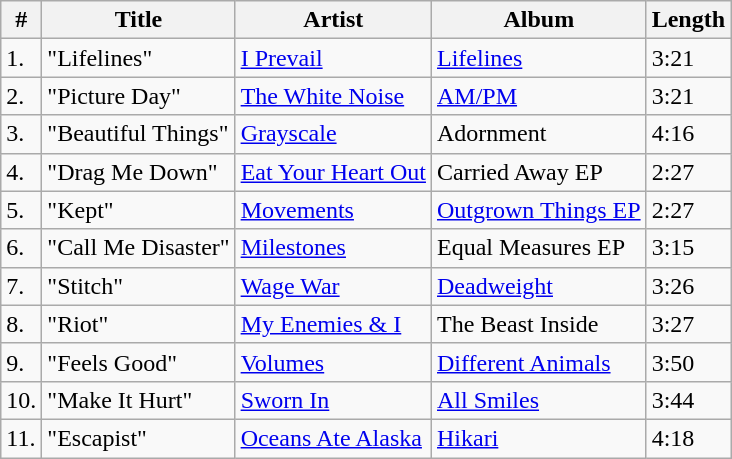<table class="wikitable" border="1">
<tr>
<th>#</th>
<th>Title</th>
<th>Artist</th>
<th>Album</th>
<th>Length</th>
</tr>
<tr>
<td>1.</td>
<td>"Lifelines"</td>
<td><a href='#'>I Prevail</a></td>
<td><a href='#'>Lifelines</a></td>
<td>3:21</td>
</tr>
<tr>
<td>2.</td>
<td>"Picture Day"</td>
<td><a href='#'>The White Noise</a></td>
<td><a href='#'>AM/PM</a></td>
<td>3:21</td>
</tr>
<tr>
<td>3.</td>
<td>"Beautiful Things"</td>
<td><a href='#'>Grayscale</a></td>
<td>Adornment</td>
<td>4:16</td>
</tr>
<tr>
<td>4.</td>
<td>"Drag Me Down"</td>
<td><a href='#'>Eat Your Heart Out</a></td>
<td>Carried Away EP</td>
<td>2:27</td>
</tr>
<tr>
<td>5.</td>
<td>"Kept"</td>
<td><a href='#'>Movements</a></td>
<td><a href='#'>Outgrown Things EP</a></td>
<td>2:27</td>
</tr>
<tr>
<td>6.</td>
<td>"Call Me Disaster"</td>
<td><a href='#'>Milestones</a></td>
<td>Equal Measures EP</td>
<td>3:15</td>
</tr>
<tr>
<td>7.</td>
<td>"Stitch"</td>
<td><a href='#'>Wage War</a></td>
<td><a href='#'>Deadweight</a></td>
<td>3:26</td>
</tr>
<tr>
<td>8.</td>
<td>"Riot"</td>
<td><a href='#'>My Enemies & I</a></td>
<td>The Beast Inside</td>
<td>3:27</td>
</tr>
<tr>
<td>9.</td>
<td>"Feels Good"</td>
<td><a href='#'>Volumes</a></td>
<td><a href='#'>Different Animals</a></td>
<td>3:50</td>
</tr>
<tr>
<td>10.</td>
<td>"Make It Hurt"</td>
<td><a href='#'>Sworn In</a></td>
<td><a href='#'>All Smiles</a></td>
<td>3:44</td>
</tr>
<tr>
<td>11.</td>
<td>"Escapist"</td>
<td><a href='#'>Oceans Ate Alaska</a></td>
<td><a href='#'>Hikari</a></td>
<td>4:18</td>
</tr>
</table>
